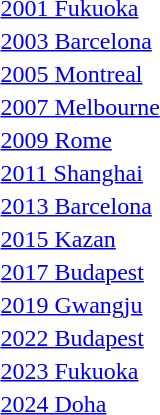<table>
<tr>
<td><a href='#'>2001 Fukuoka</a></td>
<td></td>
<td></td>
<td></td>
</tr>
<tr>
<td><a href='#'>2003 Barcelona</a></td>
<td></td>
<td></td>
<td></td>
</tr>
<tr>
<td><a href='#'>2005 Montreal</a></td>
<td></td>
<td></td>
<td></td>
</tr>
<tr>
<td><a href='#'>2007 Melbourne</a></td>
<td></td>
<td></td>
<td></td>
</tr>
<tr>
<td><a href='#'>2009 Rome</a></td>
<td></td>
<td></td>
<td></td>
</tr>
<tr>
<td><a href='#'>2011 Shanghai</a></td>
<td></td>
<td></td>
<td></td>
</tr>
<tr>
<td><a href='#'>2013 Barcelona</a></td>
<td></td>
<td></td>
<td></td>
</tr>
<tr>
<td><a href='#'>2015 Kazan</a></td>
<td></td>
<td></td>
<td></td>
</tr>
<tr>
<td><a href='#'>2017 Budapest</a></td>
<td></td>
<td></td>
<td></td>
</tr>
<tr>
<td><a href='#'>2019 Gwangju</a></td>
<td></td>
<td></td>
<td></td>
</tr>
<tr>
<td><a href='#'>2022 Budapest</a></td>
<td></td>
<td></td>
<td></td>
</tr>
<tr>
<td><a href='#'>2023 Fukuoka</a></td>
<td></td>
<td></td>
<td></td>
</tr>
<tr>
<td><a href='#'>2024 Doha</a></td>
<td></td>
<td></td>
<td></td>
</tr>
</table>
